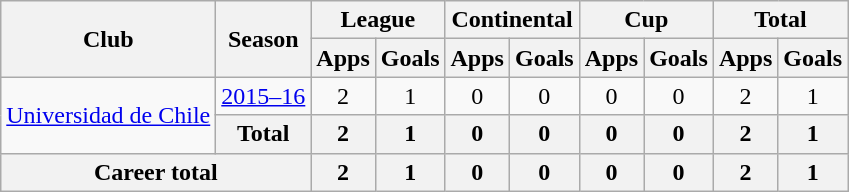<table class="wikitable" style="text-align: center;">
<tr>
<th rowspan="2">Club</th>
<th rowspan="2">Season</th>
<th colspan="2">League</th>
<th colspan="2">Continental</th>
<th colspan="2">Cup</th>
<th colspan="2">Total</th>
</tr>
<tr>
<th>Apps</th>
<th>Goals</th>
<th>Apps</th>
<th>Goals</th>
<th>Apps</th>
<th>Goals</th>
<th>Apps</th>
<th>Goals</th>
</tr>
<tr>
<td rowspan="2"><a href='#'>Universidad de Chile</a></td>
<td><a href='#'>2015–16</a></td>
<td>2</td>
<td>1</td>
<td>0</td>
<td>0</td>
<td>0</td>
<td>0</td>
<td>2</td>
<td>1</td>
</tr>
<tr>
<th>Total</th>
<th>2</th>
<th>1</th>
<th>0</th>
<th>0</th>
<th>0</th>
<th>0</th>
<th>2</th>
<th>1</th>
</tr>
<tr>
<th colspan="2">Career total</th>
<th>2</th>
<th>1</th>
<th>0</th>
<th>0</th>
<th>0</th>
<th>0</th>
<th>2</th>
<th>1</th>
</tr>
</table>
